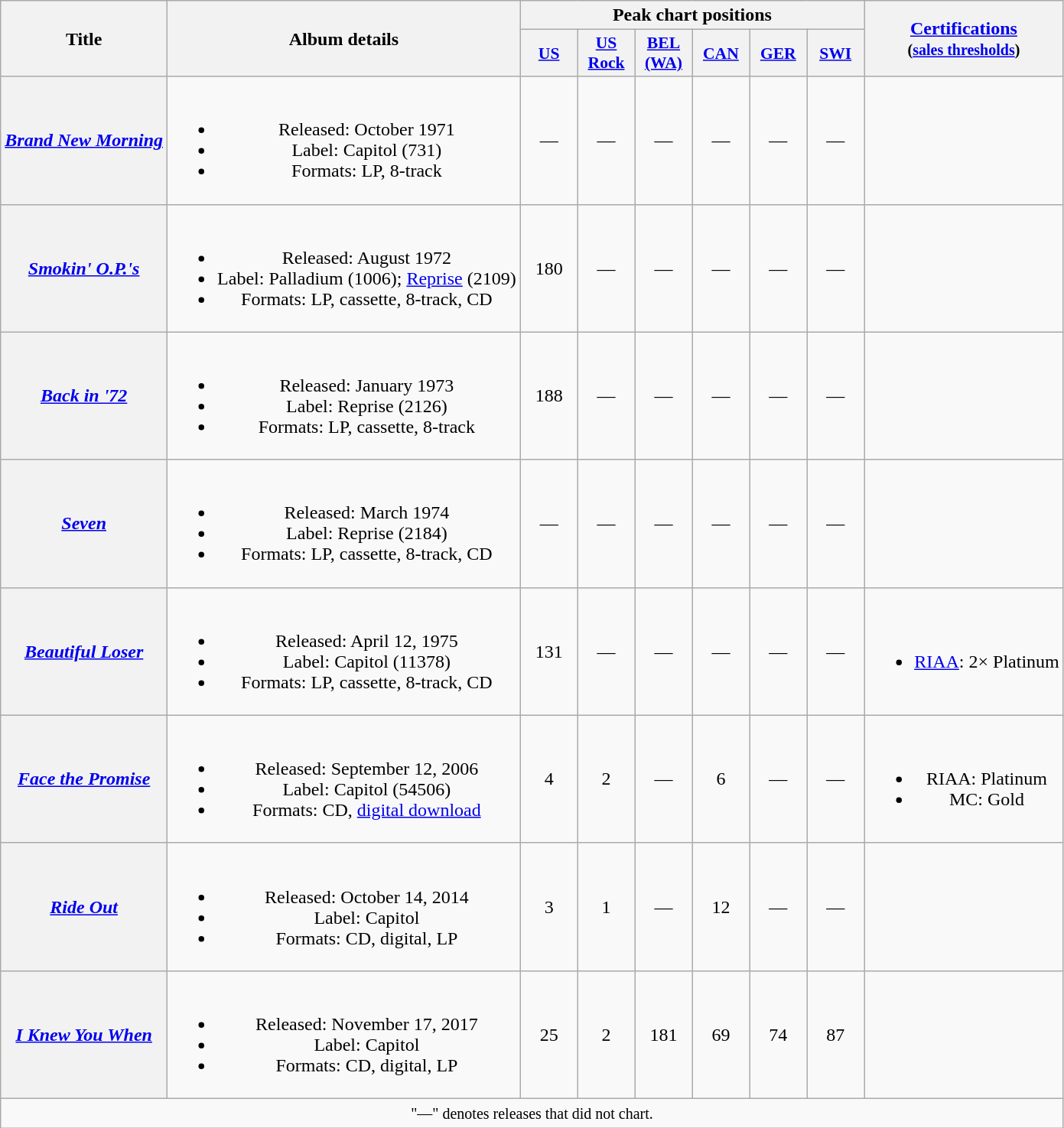<table class="wikitable plainrowheaders" style="text-align:center;">
<tr>
<th rowspan="2">Title</th>
<th rowspan="2">Album details</th>
<th colspan="6">Peak chart positions</th>
<th rowspan="2"><a href='#'>Certifications</a><br><small>(<a href='#'>sales thresholds</a>)</small></th>
</tr>
<tr>
<th scope="col" style="width:3em;font-size:90%;"><a href='#'>US</a><br></th>
<th scope="col" style="width:3em;font-size:90%;"><a href='#'>US<br>Rock</a><br></th>
<th scope="col" style="width:3em;font-size:90%;"><a href='#'>BEL<br>(WA)</a><br></th>
<th scope="col" style="width:3em;font-size:90%;"><a href='#'>CAN</a><br></th>
<th scope="col" style="width:3em;font-size:90%;"><a href='#'>GER</a><br></th>
<th scope="col" style="width:3em;font-size:90%;"><a href='#'>SWI</a><br></th>
</tr>
<tr>
<th scope="row"><em><a href='#'>Brand New Morning</a></em></th>
<td><br><ul><li>Released: October 1971</li><li>Label: Capitol (731)</li><li>Formats: LP, 8-track</li></ul></td>
<td>—</td>
<td>—</td>
<td>—</td>
<td>—</td>
<td>—</td>
<td>—</td>
<td></td>
</tr>
<tr>
<th scope="row"><em><a href='#'>Smokin' O.P.'s</a></em></th>
<td><br><ul><li>Released: August 1972</li><li>Label: Palladium (1006); <a href='#'>Reprise</a> (2109)</li><li>Formats: LP, cassette, 8-track, CD</li></ul></td>
<td>180</td>
<td>—</td>
<td>—</td>
<td>—</td>
<td>—</td>
<td>—</td>
<td></td>
</tr>
<tr>
<th scope="row"><em><a href='#'>Back in '72</a></em></th>
<td><br><ul><li>Released: January 1973</li><li>Label: Reprise (2126)</li><li>Formats: LP, cassette, 8-track</li></ul></td>
<td>188</td>
<td>—</td>
<td>—</td>
<td>—</td>
<td>—</td>
<td>—</td>
<td></td>
</tr>
<tr>
<th scope="row"><em><a href='#'>Seven</a></em></th>
<td><br><ul><li>Released: March 1974</li><li>Label: Reprise (2184)</li><li>Formats: LP, cassette, 8-track, CD</li></ul></td>
<td>—</td>
<td>—</td>
<td>—</td>
<td>—</td>
<td>—</td>
<td>—</td>
<td></td>
</tr>
<tr>
<th scope="row"><em><a href='#'>Beautiful Loser</a></em></th>
<td><br><ul><li>Released: April 12, 1975</li><li>Label: Capitol (11378)</li><li>Formats: LP, cassette, 8-track, CD</li></ul></td>
<td>131</td>
<td>—</td>
<td>—</td>
<td>—</td>
<td>—</td>
<td>—</td>
<td><br><ul><li><a href='#'>RIAA</a>: 2× Platinum</li></ul></td>
</tr>
<tr>
<th scope="row"><em><a href='#'>Face the Promise</a></em></th>
<td><br><ul><li>Released: September 12, 2006</li><li>Label: Capitol (54506)</li><li>Formats: CD, <a href='#'>digital download</a></li></ul></td>
<td>4</td>
<td>2</td>
<td>—</td>
<td>6</td>
<td>—</td>
<td>—</td>
<td><br><ul><li>RIAA: Platinum</li><li>MC: Gold</li></ul></td>
</tr>
<tr>
<th scope="row"><em><a href='#'>Ride Out</a></em></th>
<td><br><ul><li>Released: October 14, 2014</li><li>Label: Capitol</li><li>Formats: CD, digital, LP</li></ul></td>
<td>3</td>
<td>1</td>
<td>—</td>
<td>12</td>
<td>—</td>
<td>—</td>
<td></td>
</tr>
<tr>
<th scope="row"><em><a href='#'>I Knew You When</a></em></th>
<td><br><ul><li>Released: November 17, 2017</li><li>Label: Capitol</li><li>Formats: CD, digital, LP</li></ul></td>
<td>25</td>
<td>2</td>
<td>181</td>
<td>69</td>
<td>74</td>
<td>87</td>
<td></td>
</tr>
<tr>
<td colspan="9"><small>"—" denotes releases that did not chart.</small></td>
</tr>
</table>
